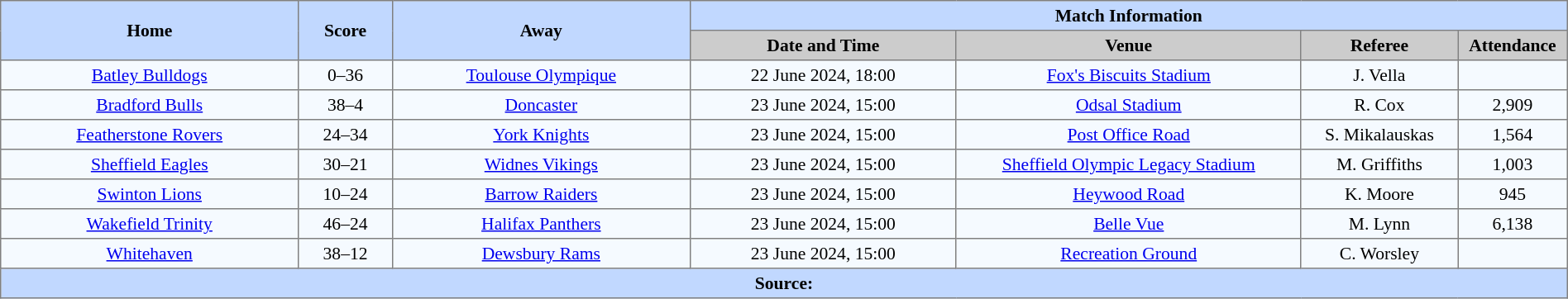<table border=1 style="border-collapse:collapse; font-size:90%; text-align:center;" cellpadding=3 cellspacing=0 width=100%>
<tr bgcolor=#C1D8FF>
<th scope="col" rowspan=2 width=19%>Home</th>
<th scope="col" rowspan=2 width=6%>Score</th>
<th scope="col" rowspan=2 width=19%>Away</th>
<th colspan=6>Match Information</th>
</tr>
<tr bgcolor=#CCCCCC>
<th scope="col" width=17%>Date and Time</th>
<th scope="col" width=22%>Venue</th>
<th scope="col" width=10%>Referee</th>
<th scope="col" width=7%>Attendance</th>
</tr>
<tr bgcolor=#F5FAFF>
<td> <a href='#'>Batley Bulldogs</a></td>
<td>0–36</td>
<td> <a href='#'>Toulouse Olympique</a></td>
<td>22 June 2024, 18:00</td>
<td><a href='#'>Fox's Biscuits Stadium</a></td>
<td>J. Vella</td>
<td></td>
</tr>
<tr bgcolor=#F5FAFF>
<td> <a href='#'>Bradford Bulls</a></td>
<td>38–4</td>
<td> <a href='#'>Doncaster</a></td>
<td>23 June 2024, 15:00</td>
<td><a href='#'>Odsal Stadium</a></td>
<td>R. Cox</td>
<td>2,909</td>
</tr>
<tr bgcolor=#F5FAFF>
<td> <a href='#'>Featherstone Rovers</a></td>
<td>24–34</td>
<td> <a href='#'>York Knights</a></td>
<td>23 June 2024, 15:00</td>
<td><a href='#'>Post Office Road</a></td>
<td>S. Mikalauskas</td>
<td>1,564</td>
</tr>
<tr bgcolor=#F5FAFF>
<td> <a href='#'>Sheffield Eagles</a></td>
<td>30–21</td>
<td> <a href='#'>Widnes Vikings</a></td>
<td>23 June 2024, 15:00</td>
<td><a href='#'>Sheffield Olympic Legacy Stadium</a></td>
<td>M. Griffiths</td>
<td>1,003</td>
</tr>
<tr bgcolor=#F5FAFF>
<td> <a href='#'>Swinton Lions</a></td>
<td>10–24</td>
<td> <a href='#'>Barrow Raiders</a></td>
<td>23 June 2024, 15:00</td>
<td><a href='#'>Heywood Road</a></td>
<td>K. Moore</td>
<td>945</td>
</tr>
<tr bgcolor=#F5FAFF>
<td> <a href='#'>Wakefield Trinity</a></td>
<td>46–24</td>
<td> <a href='#'>Halifax Panthers</a></td>
<td>23 June 2024, 15:00</td>
<td><a href='#'>Belle Vue</a></td>
<td>M. Lynn</td>
<td>6,138</td>
</tr>
<tr bgcolor=#F5FAFF>
<td> <a href='#'>Whitehaven</a></td>
<td>38–12</td>
<td> <a href='#'>Dewsbury Rams</a></td>
<td>23 June 2024, 15:00</td>
<td><a href='#'>Recreation Ground</a></td>
<td>C. Worsley</td>
<td></td>
</tr>
<tr style="background:#c1d8ff;">
<th colspan=7>Source:</th>
</tr>
</table>
